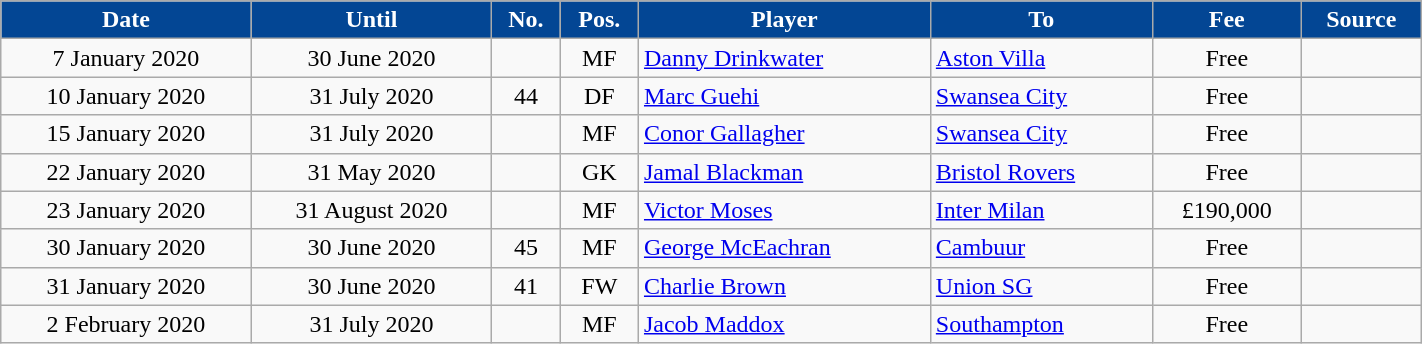<table class="wikitable sortable" style="text-align:center;width:75%;">
<tr>
<th style=background-color:#034694;color:#FFFFFF>Date</th>
<th style=background-color:#034694;color:#FFFFFF>Until</th>
<th style=background-color:#034694;color:#FFFFFF>No.</th>
<th style=background-color:#034694;color:#FFFFFF>Pos.</th>
<th style=background-color:#034694;color:#FFFFFF>Player</th>
<th style=background-color:#034694;color:#FFFFFF>To</th>
<th style=background-color:#034694;color:#FFFFFF data-sort-type="currency">Fee</th>
<th style=background-color:#034694;color:#FFFFFF>Source</th>
</tr>
<tr>
<td>7 January 2020</td>
<td>30 June 2020</td>
<td></td>
<td>MF</td>
<td align=left> <a href='#'>Danny Drinkwater</a></td>
<td align=left> <a href='#'>Aston Villa</a></td>
<td>Free</td>
<td></td>
</tr>
<tr>
<td>10 January 2020</td>
<td>31 July 2020</td>
<td>44</td>
<td>DF</td>
<td align=left> <a href='#'>Marc Guehi</a></td>
<td align=left> <a href='#'>Swansea City</a></td>
<td>Free</td>
<td></td>
</tr>
<tr>
<td>15 January 2020</td>
<td>31 July 2020</td>
<td></td>
<td>MF</td>
<td align=left> <a href='#'>Conor Gallagher</a></td>
<td align=left> <a href='#'>Swansea City</a></td>
<td>Free</td>
<td></td>
</tr>
<tr>
<td>22 January 2020</td>
<td>31 May 2020</td>
<td></td>
<td>GK</td>
<td align=left> <a href='#'>Jamal Blackman</a></td>
<td align=left> <a href='#'>Bristol Rovers</a></td>
<td>Free</td>
<td></td>
</tr>
<tr>
<td>23 January 2020</td>
<td>31 August 2020</td>
<td></td>
<td>MF</td>
<td align=left> <a href='#'>Victor Moses</a></td>
<td align=left> <a href='#'>Inter Milan</a></td>
<td>£190,000</td>
<td></td>
</tr>
<tr>
<td>30 January 2020</td>
<td>30 June 2020</td>
<td>45</td>
<td>MF</td>
<td align=left> <a href='#'>George McEachran</a></td>
<td align=left> <a href='#'>Cambuur</a></td>
<td>Free</td>
<td></td>
</tr>
<tr>
<td>31 January 2020</td>
<td>30 June 2020</td>
<td>41</td>
<td>FW</td>
<td align=left> <a href='#'>Charlie Brown</a></td>
<td align=left> <a href='#'>Union SG</a></td>
<td>Free</td>
<td></td>
</tr>
<tr>
<td>2 February 2020</td>
<td>31 July 2020</td>
<td></td>
<td>MF</td>
<td align=left> <a href='#'>Jacob Maddox</a></td>
<td align=left> <a href='#'>Southampton</a></td>
<td>Free</td>
<td></td>
</tr>
</table>
